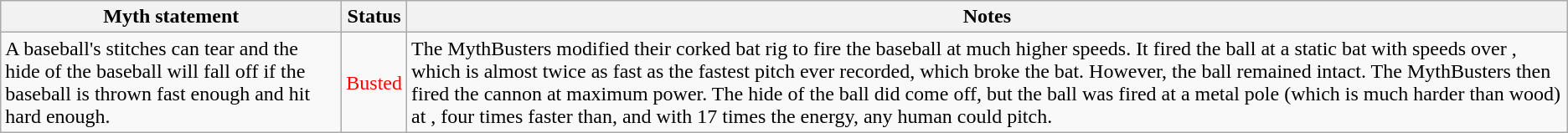<table class="wikitable plainrowheaders">
<tr>
<th>Myth statement</th>
<th>Status</th>
<th>Notes</th>
</tr>
<tr>
<td>A baseball's stitches can tear and the hide of the baseball will fall off if the baseball is thrown fast enough and hit hard enough.</td>
<td style="color:Red">Busted</td>
<td>The MythBusters modified their corked bat rig to fire the baseball at much higher speeds. It fired the ball at a static bat with speeds over , which is almost twice as fast as the fastest pitch ever recorded, which broke the bat. However, the ball remained intact. The MythBusters then fired the cannon at maximum power. The hide of the ball did come off, but the ball was fired at a metal pole (which is much harder than wood) at , four times faster than, and with 17 times the energy, any human could pitch.</td>
</tr>
</table>
